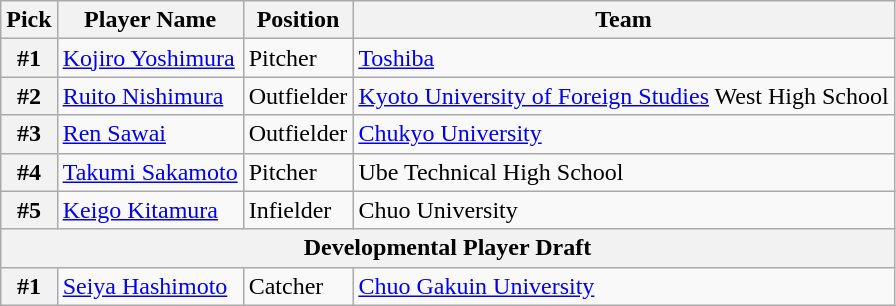<table class="wikitable">
<tr>
<th>Pick</th>
<th>Player Name</th>
<th>Position</th>
<th>Team</th>
</tr>
<tr>
<th>#1</th>
<td><a href='#'>Kojiro Yoshimura</a></td>
<td>Pitcher</td>
<td><a href='#'>Toshiba</a></td>
</tr>
<tr>
<th>#2</th>
<td><a href='#'>Ruito Nishimura</a></td>
<td>Outfielder</td>
<td><a href='#'>Kyoto University of Foreign Studies</a> West High School</td>
</tr>
<tr>
<th>#3</th>
<td><a href='#'>Ren Sawai</a></td>
<td>Outfielder</td>
<td><a href='#'>Chukyo University</a></td>
</tr>
<tr>
<th>#4</th>
<td><a href='#'>Takumi Sakamoto</a></td>
<td>Pitcher</td>
<td>Ube Technical High School</td>
</tr>
<tr>
<th>#5</th>
<td><a href='#'>Keigo Kitamura</a></td>
<td>Infielder</td>
<td>Chuo University</td>
</tr>
<tr>
<th colspan="5">Developmental Player Draft</th>
</tr>
<tr>
<th>#1</th>
<td><a href='#'>Seiya Hashimoto</a></td>
<td>Catcher</td>
<td><a href='#'>Chuo Gakuin University</a></td>
</tr>
</table>
